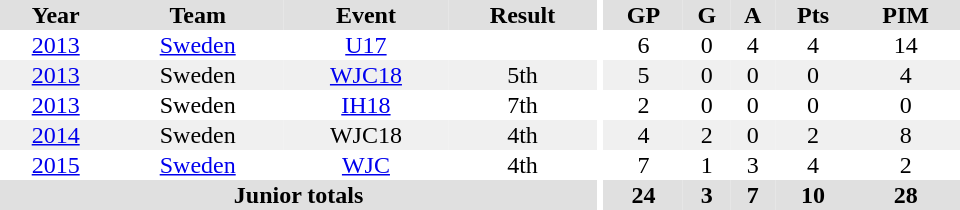<table border="0" cellpadding="1" cellspacing="0" ID="Table3" style="text-align:center; width:40em;">
<tr bgcolor="#e0e0e0">
<th>Year</th>
<th>Team</th>
<th>Event</th>
<th>Result</th>
<th rowspan="99" bgcolor="#ffffff"></th>
<th>GP</th>
<th>G</th>
<th>A</th>
<th>Pts</th>
<th>PIM</th>
</tr>
<tr>
<td><a href='#'>2013</a></td>
<td><a href='#'>Sweden</a></td>
<td><a href='#'>U17</a></td>
<td></td>
<td>6</td>
<td>0</td>
<td>4</td>
<td>4</td>
<td>14</td>
</tr>
<tr bgcolor="#f0f0f0">
<td><a href='#'>2013</a></td>
<td>Sweden</td>
<td><a href='#'>WJC18</a></td>
<td>5th</td>
<td>5</td>
<td>0</td>
<td>0</td>
<td>0</td>
<td>4</td>
</tr>
<tr>
<td><a href='#'>2013</a></td>
<td>Sweden</td>
<td><a href='#'>IH18</a></td>
<td>7th</td>
<td>2</td>
<td>0</td>
<td>0</td>
<td>0</td>
<td>0</td>
</tr>
<tr bgcolor="#f0f0f0">
<td><a href='#'>2014</a></td>
<td>Sweden</td>
<td>WJC18</td>
<td>4th</td>
<td>4</td>
<td>2</td>
<td>0</td>
<td>2</td>
<td>8</td>
</tr>
<tr>
<td><a href='#'>2015</a></td>
<td><a href='#'>Sweden</a></td>
<td><a href='#'>WJC</a></td>
<td>4th</td>
<td>7</td>
<td>1</td>
<td>3</td>
<td>4</td>
<td>2</td>
</tr>
<tr bgcolor="#e0e0e0">
<th colspan="4">Junior totals</th>
<th>24</th>
<th>3</th>
<th>7</th>
<th>10</th>
<th>28</th>
</tr>
</table>
